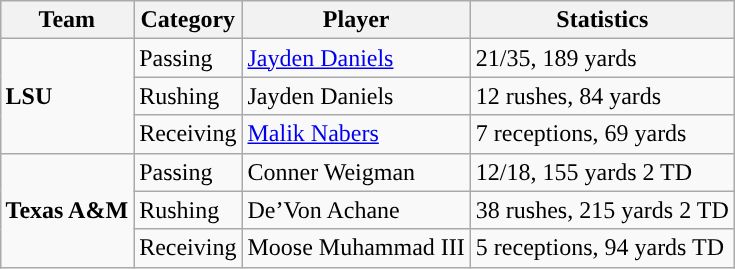<table class="wikitable" style="float: right;">
<tr>
<th>Team</th>
<th>Category</th>
<th>Player</th>
<th>Statistics</th>
</tr>
<tr>
<td rowspan=3><strong>LSU</strong></td>
<td>Passing</td>
<td><a href='#'>Jayden Daniels</a></td>
<td>21/35, 189 yards</td>
</tr>
<tr>
<td>Rushing</td>
<td>Jayden Daniels</td>
<td>12 rushes, 84 yards</td>
</tr>
<tr>
<td>Receiving</td>
<td><a href='#'>Malik Nabers</a></td>
<td>7 receptions, 69 yards</td>
</tr>
<tr>
<td rowspan=3><strong>Texas A&M</strong></td>
<td>Passing</td>
<td>Conner Weigman</td>
<td>12/18, 155 yards 2 TD</td>
</tr>
<tr>
<td>Rushing</td>
<td>De’Von Achane</td>
<td>38 rushes, 215 yards 2 TD</td>
</tr>
<tr>
<td>Receiving</td>
<td>Moose Muhammad III</td>
<td>5 receptions, 94 yards TD</td>
</tr>
</table>
